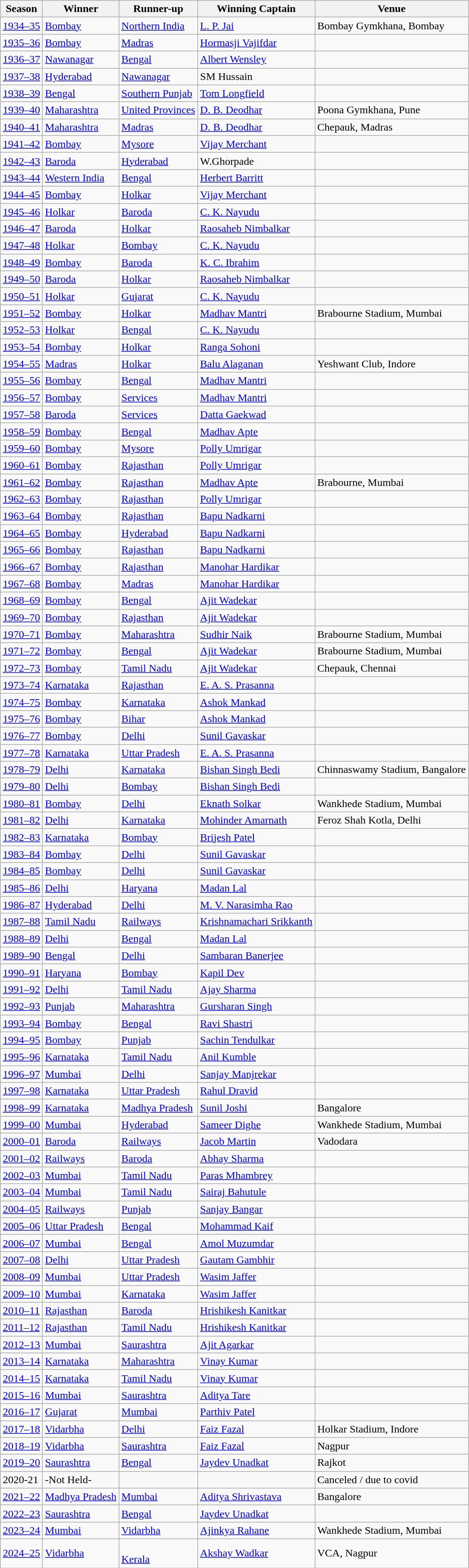<table class="wikitable sortable">
<tr>
<th>Season</th>
<th>Winner</th>
<th>Runner-up</th>
<th>Winning Captain</th>
<th>Venue</th>
</tr>
<tr>
<td><a href='#'>1934–35</a></td>
<td><a href='#'>Bombay</a></td>
<td><a href='#'>Northern India</a></td>
<td><a href='#'>L. P. Jai</a></td>
<td>Bombay Gymkhana, Bombay</td>
</tr>
<tr>
<td><a href='#'>1935–36</a></td>
<td><a href='#'>Bombay</a></td>
<td><a href='#'>Madras</a></td>
<td><a href='#'>Hormasji Vajifdar</a></td>
<td></td>
</tr>
<tr>
<td><a href='#'>1936–37</a></td>
<td><a href='#'>Nawanagar</a></td>
<td><a href='#'>Bengal</a></td>
<td><a href='#'>Albert Wensley</a></td>
<td></td>
</tr>
<tr>
<td><a href='#'>1937–38</a></td>
<td><a href='#'>Hyderabad</a></td>
<td><a href='#'>Nawanagar</a></td>
<td>SM Hussain</td>
<td></td>
</tr>
<tr>
<td><a href='#'>1938–39</a></td>
<td><a href='#'>Bengal</a></td>
<td><a href='#'>Southern Punjab</a></td>
<td><a href='#'>Tom Longfield</a></td>
<td></td>
</tr>
<tr>
<td><a href='#'>1939–40</a></td>
<td><a href='#'>Maharashtra</a></td>
<td><a href='#'>United Provinces</a></td>
<td><a href='#'>D. B. Deodhar</a></td>
<td>Poona Gymkhana, Pune</td>
</tr>
<tr>
<td><a href='#'>1940–41</a></td>
<td><a href='#'>Maharashtra</a></td>
<td><a href='#'>Madras</a></td>
<td><a href='#'>D. B. Deodhar</a></td>
<td>Chepauk, Madras</td>
</tr>
<tr>
<td><a href='#'>1941–42</a></td>
<td><a href='#'>Bombay</a></td>
<td><a href='#'>Mysore</a></td>
<td><a href='#'>Vijay Merchant</a></td>
<td></td>
</tr>
<tr>
<td><a href='#'>1942–43</a></td>
<td><a href='#'>Baroda</a></td>
<td><a href='#'>Hyderabad</a></td>
<td>W.Ghorpade</td>
<td></td>
</tr>
<tr>
<td><a href='#'>1943–44</a></td>
<td><a href='#'>Western India</a></td>
<td><a href='#'>Bengal</a></td>
<td><a href='#'>Herbert Barritt</a></td>
<td></td>
</tr>
<tr>
<td><a href='#'>1944–45</a></td>
<td><a href='#'>Bombay</a></td>
<td><a href='#'>Holkar</a></td>
<td><a href='#'>Vijay Merchant</a></td>
<td></td>
</tr>
<tr>
<td><a href='#'>1945–46</a></td>
<td><a href='#'>Holkar</a></td>
<td><a href='#'>Baroda</a></td>
<td><a href='#'>C. K. Nayudu</a></td>
<td></td>
</tr>
<tr>
<td><a href='#'>1946–47</a></td>
<td><a href='#'>Baroda</a></td>
<td><a href='#'>Holkar</a></td>
<td><a href='#'>Raosaheb Nimbalkar</a></td>
<td></td>
</tr>
<tr>
<td><a href='#'>1947–48</a></td>
<td><a href='#'>Holkar</a></td>
<td><a href='#'>Bombay</a></td>
<td><a href='#'>C. K. Nayudu</a></td>
<td></td>
</tr>
<tr>
<td><a href='#'>1948–49</a></td>
<td><a href='#'>Bombay</a></td>
<td><a href='#'>Baroda</a></td>
<td><a href='#'>K. C. Ibrahim</a></td>
<td></td>
</tr>
<tr>
<td><a href='#'>1949–50</a></td>
<td><a href='#'>Baroda</a></td>
<td><a href='#'>Holkar</a></td>
<td><a href='#'>Raosaheb Nimbalkar</a></td>
<td></td>
</tr>
<tr>
<td><a href='#'>1950–51</a></td>
<td><a href='#'>Holkar</a></td>
<td><a href='#'>Gujarat</a></td>
<td><a href='#'>C. K. Nayudu</a></td>
<td></td>
</tr>
<tr>
<td><a href='#'>1951–52</a></td>
<td><a href='#'>Bombay</a></td>
<td><a href='#'>Holkar</a></td>
<td><a href='#'>Madhav Mantri</a></td>
<td>Brabourne Stadium, Mumbai</td>
</tr>
<tr>
<td><a href='#'>1952–53</a></td>
<td><a href='#'>Holkar</a></td>
<td><a href='#'>Bengal</a></td>
<td><a href='#'>C. K. Nayudu</a></td>
<td></td>
</tr>
<tr>
<td><a href='#'>1953–54</a></td>
<td><a href='#'>Bombay</a></td>
<td><a href='#'>Holkar</a></td>
<td><a href='#'>Ranga Sohoni</a></td>
<td></td>
</tr>
<tr>
<td><a href='#'>1954–55</a></td>
<td><a href='#'>Madras</a></td>
<td><a href='#'>Holkar</a></td>
<td><a href='#'>Balu Alaganan</a></td>
<td>Yeshwant Club, Indore</td>
</tr>
<tr>
<td><a href='#'>1955–56</a></td>
<td><a href='#'>Bombay</a></td>
<td><a href='#'>Bengal</a></td>
<td><a href='#'>Madhav Mantri</a></td>
<td></td>
</tr>
<tr>
<td><a href='#'>1956–57</a></td>
<td><a href='#'>Bombay</a></td>
<td><a href='#'>Services</a></td>
<td><a href='#'>Madhav Mantri</a></td>
<td></td>
</tr>
<tr>
<td><a href='#'>1957–58</a></td>
<td><a href='#'>Baroda</a></td>
<td><a href='#'>Services</a></td>
<td><a href='#'>Datta Gaekwad</a></td>
<td></td>
</tr>
<tr>
<td><a href='#'>1958–59</a></td>
<td><a href='#'>Bombay</a></td>
<td><a href='#'>Bengal</a></td>
<td><a href='#'>Madhav Apte</a></td>
<td></td>
</tr>
<tr>
<td><a href='#'>1959–60</a></td>
<td><a href='#'>Bombay</a></td>
<td><a href='#'>Mysore</a></td>
<td><a href='#'>Polly Umrigar</a></td>
<td></td>
</tr>
<tr>
<td><a href='#'>1960–61</a></td>
<td><a href='#'>Bombay</a></td>
<td><a href='#'>Rajasthan</a></td>
<td><a href='#'>Polly Umrigar</a></td>
<td></td>
</tr>
<tr>
<td><a href='#'>1961–62</a></td>
<td><a href='#'>Bombay</a></td>
<td><a href='#'>Rajasthan</a></td>
<td><a href='#'>Madhav Apte</a></td>
<td>Brabourne, Mumbai</td>
</tr>
<tr>
<td><a href='#'>1962–63</a></td>
<td><a href='#'>Bombay</a></td>
<td><a href='#'>Rajasthan</a></td>
<td><a href='#'>Polly Umrigar</a></td>
<td></td>
</tr>
<tr>
<td><a href='#'>1963–64</a></td>
<td><a href='#'>Bombay</a></td>
<td><a href='#'>Rajasthan</a></td>
<td><a href='#'>Bapu Nadkarni</a></td>
<td></td>
</tr>
<tr>
<td><a href='#'>1964–65</a></td>
<td><a href='#'>Bombay</a></td>
<td><a href='#'>Hyderabad</a></td>
<td><a href='#'>Bapu Nadkarni</a></td>
<td></td>
</tr>
<tr>
<td><a href='#'>1965–66</a></td>
<td><a href='#'>Bombay</a></td>
<td><a href='#'>Rajasthan</a></td>
<td><a href='#'>Bapu Nadkarni</a></td>
<td></td>
</tr>
<tr>
<td><a href='#'>1966–67</a></td>
<td><a href='#'>Bombay</a></td>
<td><a href='#'>Rajasthan</a></td>
<td><a href='#'>Manohar Hardikar</a></td>
<td></td>
</tr>
<tr>
<td><a href='#'>1967–68</a></td>
<td><a href='#'>Bombay</a></td>
<td><a href='#'>Madras</a></td>
<td><a href='#'>Manohar Hardikar</a></td>
<td></td>
</tr>
<tr>
<td><a href='#'>1968–69</a></td>
<td><a href='#'>Bombay</a></td>
<td><a href='#'>Bengal</a></td>
<td><a href='#'>Ajit Wadekar</a></td>
<td></td>
</tr>
<tr>
<td><a href='#'>1969–70</a></td>
<td><a href='#'>Bombay</a></td>
<td><a href='#'>Rajasthan</a></td>
<td><a href='#'>Ajit Wadekar</a></td>
<td></td>
</tr>
<tr>
<td><a href='#'>1970–71</a></td>
<td><a href='#'>Bombay</a></td>
<td><a href='#'>Maharashtra</a></td>
<td><a href='#'>Sudhir Naik</a></td>
<td>Brabourne Stadium, Mumbai</td>
</tr>
<tr>
<td><a href='#'>1971–72</a></td>
<td><a href='#'>Bombay</a></td>
<td><a href='#'>Bengal</a></td>
<td><a href='#'>Ajit Wadekar</a></td>
<td>Brabourne Stadium, Mumbai</td>
</tr>
<tr>
<td><a href='#'>1972–73</a></td>
<td><a href='#'>Bombay</a></td>
<td><a href='#'>Tamil Nadu</a></td>
<td><a href='#'>Ajit Wadekar</a></td>
<td>Chepauk, Chennai</td>
</tr>
<tr>
<td><a href='#'>1973–74</a></td>
<td><a href='#'>Karnataka</a></td>
<td><a href='#'>Rajasthan</a></td>
<td><a href='#'>E. A. S. Prasanna</a></td>
<td></td>
</tr>
<tr>
<td><a href='#'>1974–75</a></td>
<td><a href='#'>Bombay</a></td>
<td><a href='#'>Karnataka</a></td>
<td><a href='#'>Ashok Mankad</a></td>
<td></td>
</tr>
<tr>
<td><a href='#'>1975–76</a></td>
<td><a href='#'>Bombay</a></td>
<td><a href='#'>Bihar</a></td>
<td><a href='#'>Ashok Mankad</a></td>
<td></td>
</tr>
<tr>
<td><a href='#'>1976–77</a></td>
<td><a href='#'>Bombay</a></td>
<td><a href='#'>Delhi</a></td>
<td><a href='#'>Sunil Gavaskar</a></td>
<td></td>
</tr>
<tr>
<td><a href='#'>1977–78</a></td>
<td><a href='#'>Karnataka</a></td>
<td><a href='#'>Uttar Pradesh</a></td>
<td><a href='#'>E. A. S. Prasanna</a></td>
<td></td>
</tr>
<tr>
<td><a href='#'>1978–79</a></td>
<td><a href='#'>Delhi</a></td>
<td><a href='#'>Karnataka</a></td>
<td><a href='#'>Bishan Singh Bedi</a></td>
<td>Chinnaswamy Stadium, Bangalore</td>
</tr>
<tr>
<td><a href='#'>1979–80</a></td>
<td><a href='#'>Delhi</a></td>
<td><a href='#'>Bombay</a></td>
<td><a href='#'>Bishan Singh Bedi</a></td>
<td></td>
</tr>
<tr>
<td><a href='#'>1980–81</a></td>
<td><a href='#'>Bombay</a></td>
<td><a href='#'>Delhi</a></td>
<td><a href='#'>Eknath Solkar</a></td>
<td>Wankhede Stadium, Mumbai</td>
</tr>
<tr>
<td><a href='#'>1981–82</a></td>
<td><a href='#'>Delhi</a></td>
<td><a href='#'>Karnataka</a></td>
<td><a href='#'>Mohinder Amarnath</a></td>
<td>Feroz Shah Kotla, Delhi</td>
</tr>
<tr>
<td><a href='#'>1982–83</a></td>
<td><a href='#'>Karnataka</a></td>
<td><a href='#'>Bombay</a></td>
<td><a href='#'>Brijesh Patel</a></td>
<td></td>
</tr>
<tr>
<td><a href='#'>1983–84</a></td>
<td><a href='#'>Bombay</a></td>
<td><a href='#'>Delhi</a></td>
<td><a href='#'>Sunil Gavaskar</a></td>
<td></td>
</tr>
<tr>
<td><a href='#'>1984–85</a></td>
<td><a href='#'>Bombay</a></td>
<td><a href='#'>Delhi</a></td>
<td><a href='#'>Sunil Gavaskar</a></td>
<td></td>
</tr>
<tr>
<td><a href='#'>1985–86</a></td>
<td><a href='#'>Delhi</a></td>
<td><a href='#'>Haryana</a></td>
<td><a href='#'>Madan Lal</a></td>
<td></td>
</tr>
<tr>
<td><a href='#'>1986–87</a></td>
<td><a href='#'>Hyderabad</a></td>
<td><a href='#'>Delhi</a></td>
<td><a href='#'>M. V. Narasimha Rao</a></td>
<td></td>
</tr>
<tr>
<td><a href='#'>1987–88</a></td>
<td><a href='#'>Tamil Nadu</a></td>
<td><a href='#'>Railways</a></td>
<td><a href='#'>Krishnamachari Srikkanth</a></td>
<td></td>
</tr>
<tr>
<td><a href='#'>1988–89</a></td>
<td><a href='#'>Delhi</a></td>
<td><a href='#'>Bengal</a></td>
<td><a href='#'>Madan Lal</a></td>
<td></td>
</tr>
<tr>
<td><a href='#'>1989–90</a></td>
<td><a href='#'>Bengal</a></td>
<td><a href='#'>Delhi</a></td>
<td><a href='#'>Sambaran Banerjee</a></td>
<td></td>
</tr>
<tr>
<td><a href='#'>1990–91</a></td>
<td><a href='#'>Haryana</a></td>
<td><a href='#'>Bombay</a></td>
<td><a href='#'>Kapil Dev</a></td>
<td></td>
</tr>
<tr>
<td><a href='#'>1991–92</a></td>
<td><a href='#'>Delhi</a></td>
<td><a href='#'>Tamil Nadu</a></td>
<td><a href='#'>Ajay Sharma</a></td>
<td></td>
</tr>
<tr>
<td><a href='#'>1992–93</a></td>
<td><a href='#'>Punjab</a></td>
<td><a href='#'>Maharashtra</a></td>
<td><a href='#'>Gursharan Singh</a></td>
<td></td>
</tr>
<tr>
<td><a href='#'>1993–94</a></td>
<td><a href='#'>Bombay</a></td>
<td><a href='#'>Bengal</a></td>
<td><a href='#'>Ravi Shastri</a></td>
<td></td>
</tr>
<tr>
<td><a href='#'>1994–95</a></td>
<td><a href='#'>Bombay</a></td>
<td><a href='#'>Punjab</a></td>
<td><a href='#'>Sachin Tendulkar</a></td>
<td></td>
</tr>
<tr>
<td><a href='#'>1995–96</a></td>
<td><a href='#'>Karnataka</a></td>
<td><a href='#'>Tamil Nadu</a></td>
<td><a href='#'>Anil Kumble</a></td>
<td></td>
</tr>
<tr>
<td><a href='#'>1996–97</a></td>
<td><a href='#'>Mumbai</a></td>
<td><a href='#'>Delhi</a></td>
<td><a href='#'>Sanjay Manjrekar</a></td>
<td></td>
</tr>
<tr>
<td><a href='#'>1997–98</a></td>
<td><a href='#'>Karnataka</a></td>
<td><a href='#'>Uttar Pradesh</a></td>
<td><a href='#'>Rahul Dravid</a></td>
<td></td>
</tr>
<tr>
<td><a href='#'>1998–99</a></td>
<td><a href='#'>Karnataka</a></td>
<td><a href='#'>Madhya Pradesh</a></td>
<td><a href='#'>Sunil Joshi</a></td>
<td>Bangalore</td>
</tr>
<tr>
<td><a href='#'>1999–00</a></td>
<td><a href='#'>Mumbai</a></td>
<td><a href='#'>Hyderabad</a></td>
<td><a href='#'>Sameer Dighe</a></td>
<td>Wankhede Stadium, Mumbai</td>
</tr>
<tr>
<td><a href='#'>2000–01</a></td>
<td><a href='#'>Baroda</a></td>
<td><a href='#'>Railways</a></td>
<td><a href='#'>Jacob Martin</a></td>
<td>Vadodara</td>
</tr>
<tr>
<td><a href='#'>2001–02</a></td>
<td><a href='#'>Railways</a></td>
<td><a href='#'>Baroda</a></td>
<td><a href='#'>Abhay Sharma</a></td>
<td></td>
</tr>
<tr>
<td><a href='#'>2002–03</a></td>
<td><a href='#'>Mumbai</a></td>
<td><a href='#'>Tamil Nadu</a></td>
<td><a href='#'>Paras Mhambrey</a></td>
<td></td>
</tr>
<tr>
<td><a href='#'>2003–04</a></td>
<td><a href='#'>Mumbai</a></td>
<td><a href='#'>Tamil Nadu</a></td>
<td><a href='#'>Sairaj Bahutule</a></td>
<td></td>
</tr>
<tr>
<td><a href='#'>2004–05</a></td>
<td><a href='#'>Railways</a></td>
<td><a href='#'>Punjab</a></td>
<td><a href='#'>Sanjay Bangar</a></td>
<td></td>
</tr>
<tr>
<td><a href='#'>2005–06</a></td>
<td><a href='#'>Uttar Pradesh</a></td>
<td><a href='#'>Bengal</a></td>
<td><a href='#'>Mohammad Kaif</a></td>
<td></td>
</tr>
<tr>
<td><a href='#'>2006–07</a></td>
<td><a href='#'>Mumbai</a></td>
<td><a href='#'>Bengal</a></td>
<td><a href='#'>Amol Muzumdar</a></td>
<td></td>
</tr>
<tr>
<td><a href='#'>2007–08</a></td>
<td><a href='#'>Delhi</a></td>
<td><a href='#'>Uttar Pradesh</a></td>
<td><a href='#'>Gautam Gambhir</a></td>
<td></td>
</tr>
<tr>
<td><a href='#'>2008–09</a></td>
<td><a href='#'>Mumbai</a></td>
<td><a href='#'>Uttar Pradesh</a></td>
<td><a href='#'>Wasim Jaffer</a></td>
<td></td>
</tr>
<tr>
<td><a href='#'>2009–10</a></td>
<td><a href='#'>Mumbai</a></td>
<td><a href='#'>Karnataka</a></td>
<td><a href='#'>Wasim Jaffer</a></td>
<td></td>
</tr>
<tr>
<td><a href='#'>2010–11</a></td>
<td><a href='#'>Rajasthan</a></td>
<td><a href='#'>Baroda</a></td>
<td><a href='#'>Hrishikesh Kanitkar</a></td>
<td></td>
</tr>
<tr>
<td><a href='#'>2011–12</a></td>
<td><a href='#'>Rajasthan</a></td>
<td><a href='#'>Tamil Nadu</a></td>
<td><a href='#'>Hrishikesh Kanitkar</a></td>
<td></td>
</tr>
<tr>
<td><a href='#'>2012–13</a></td>
<td><a href='#'>Mumbai</a></td>
<td><a href='#'>Saurashtra</a></td>
<td><a href='#'>Ajit Agarkar</a></td>
<td></td>
</tr>
<tr>
<td><a href='#'>2013–14</a></td>
<td><a href='#'>Karnataka</a></td>
<td><a href='#'>Maharashtra</a></td>
<td><a href='#'>Vinay Kumar</a></td>
<td></td>
</tr>
<tr>
<td><a href='#'>2014–15</a></td>
<td><a href='#'>Karnataka</a></td>
<td><a href='#'>Tamil Nadu</a></td>
<td><a href='#'>Vinay Kumar</a></td>
<td></td>
</tr>
<tr>
<td><a href='#'>2015–16</a></td>
<td><a href='#'>Mumbai</a></td>
<td><a href='#'>Saurashtra</a></td>
<td><a href='#'>Aditya Tare</a></td>
<td></td>
</tr>
<tr>
<td><a href='#'>2016–17</a></td>
<td><a href='#'>Gujarat</a></td>
<td><a href='#'>Mumbai</a></td>
<td><a href='#'>Parthiv Patel</a></td>
<td></td>
</tr>
<tr>
<td><a href='#'>2017–18</a></td>
<td><a href='#'>Vidarbha</a></td>
<td><a href='#'>Delhi</a></td>
<td><a href='#'>Faiz Fazal</a></td>
<td>Holkar Stadium, Indore</td>
</tr>
<tr>
<td><a href='#'>2018–19</a></td>
<td><a href='#'>Vidarbha</a></td>
<td><a href='#'>Saurashtra</a></td>
<td><a href='#'>Faiz Fazal</a></td>
<td>Nagpur</td>
</tr>
<tr>
<td><a href='#'>2019–20</a></td>
<td><a href='#'>Saurashtra</a></td>
<td><a href='#'>Bengal</a></td>
<td><a href='#'>Jaydev Unadkat</a></td>
<td>Rajkot</td>
</tr>
<tr>
<td>2020-21</td>
<td>-Not Held-</td>
<td></td>
<td></td>
<td>Canceled / due to covid</td>
</tr>
<tr>
<td><a href='#'>2021–22</a></td>
<td><a href='#'>Madhya Pradesh</a></td>
<td><a href='#'>Mumbai</a></td>
<td><a href='#'>Aditya Shrivastava</a></td>
<td>Bangalore</td>
</tr>
<tr>
<td><a href='#'>2022–23</a></td>
<td><a href='#'>Saurashtra</a></td>
<td><a href='#'>Bengal</a></td>
<td><a href='#'>Jaydev Unadkat</a></td>
<td></td>
</tr>
<tr>
<td><a href='#'>2023–24</a></td>
<td><a href='#'>Mumbai</a></td>
<td><a href='#'>Vidarbha</a></td>
<td><a href='#'>Ajinkya Rahane</a></td>
<td>Wankhede Stadium, Mumbai</td>
</tr>
<tr>
<td><a href='#'>2024–25</a></td>
<td><a href='#'>Vidarbha</a></td>
<td><br><a href='#'>Kerala</a></td>
<td><a href='#'>Akshay Wadkar</a></td>
<td>VCA, Nagpur</td>
</tr>
</table>
